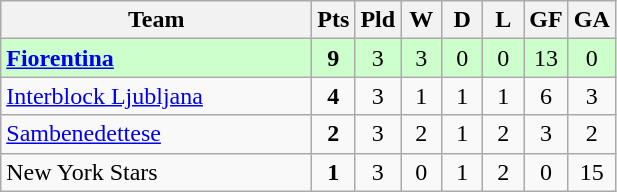<table class="wikitable" style="text-align:center;">
<tr>
<th width=200>Team</th>
<th width=20>Pts</th>
<th width=20>Pld</th>
<th width=20>W</th>
<th width=20>D</th>
<th width=20>L</th>
<th width=20>GF</th>
<th width=20>GA</th>
</tr>
<tr style="background:#ccffcc">
<td style="text-align:left">  <strong><a href='#'>Fiorentina</a></strong></td>
<td><strong>9</strong></td>
<td>3</td>
<td>3</td>
<td>0</td>
<td>0</td>
<td>13</td>
<td>0</td>
</tr>
<tr>
<td style="text-align:left"> <a href='#'>Interblock Ljubljana</a></td>
<td><strong>4</strong></td>
<td>3</td>
<td>1</td>
<td>1</td>
<td>1</td>
<td>6</td>
<td>3</td>
</tr>
<tr>
<td style="text-align:left"> <a href='#'>Sambenedettese</a></td>
<td><strong>2</strong></td>
<td>3</td>
<td>2</td>
<td>1</td>
<td>2</td>
<td>3</td>
<td>2</td>
</tr>
<tr>
<td style="text-align:left"> New York Stars</td>
<td><strong>1</strong></td>
<td>3</td>
<td>0</td>
<td>1</td>
<td>2</td>
<td>0</td>
<td>15</td>
</tr>
</table>
